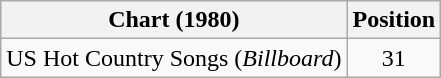<table class="wikitable">
<tr>
<th>Chart (1980)</th>
<th>Position</th>
</tr>
<tr>
<td>US Hot Country Songs (<em>Billboard</em>)</td>
<td align="center">31</td>
</tr>
</table>
